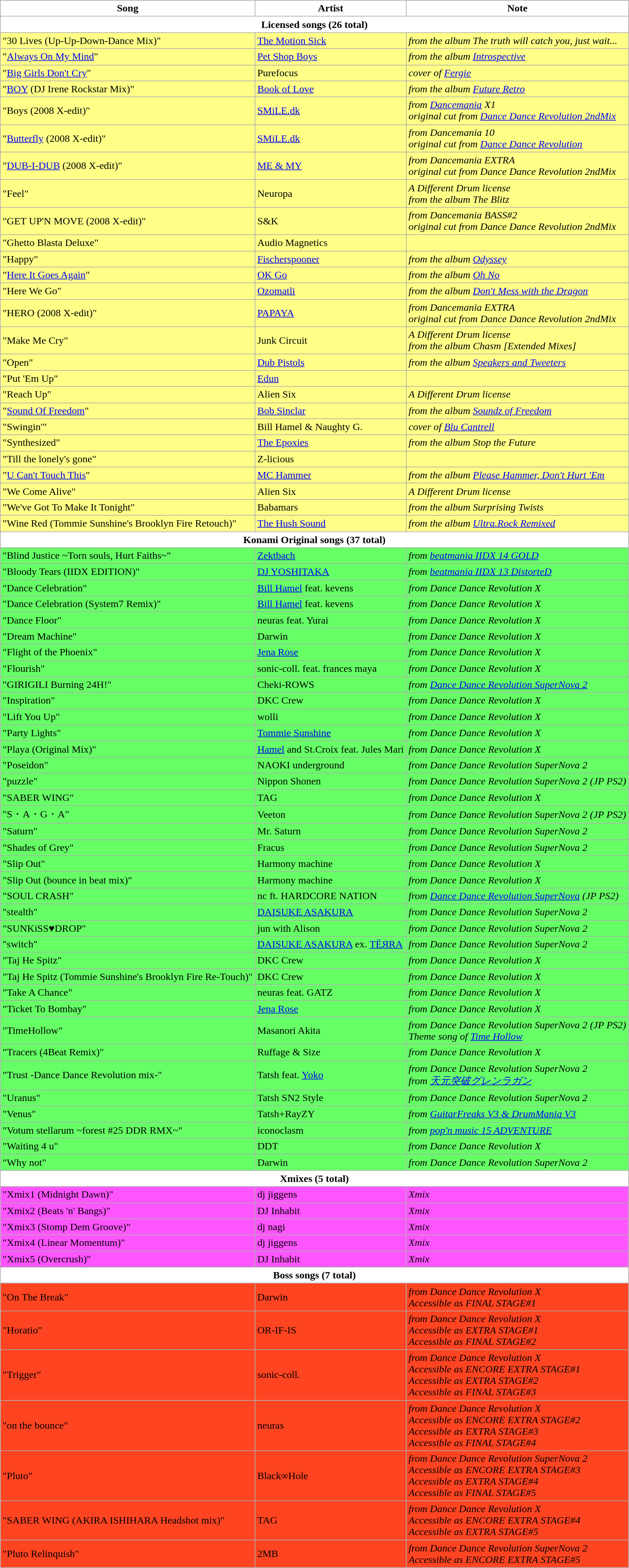<table class="wikitable">
<tr>
<th style="background:#ffffff;">Song</th>
<th style="background:#ffffff;">Artist</th>
<th style="background:#ffffff;">Note</th>
</tr>
<tr>
<th colspan="3" style="background:#ffffff;">Licensed songs (26 total)</th>
</tr>
<tr style="background:#ffff88;">
<td>"30 Lives (Up-Up-Down-Dance Mix)" </td>
<td><a href='#'>The Motion Sick</a></td>
<td><em>from the album The truth will catch you, just wait...</em></td>
</tr>
<tr style="background:#ffff88;">
<td>"<a href='#'>Always On My Mind</a>" </td>
<td><a href='#'>Pet Shop Boys</a></td>
<td><em>from the album <a href='#'>Introspective</a></em></td>
</tr>
<tr style="background:#ffff88;">
<td>"<a href='#'>Big Girls Don't Cry</a>"</td>
<td>Purefocus</td>
<td><em>cover of <a href='#'>Fergie</a></em></td>
</tr>
<tr style="background:#ffff88;">
<td>"<a href='#'>BOY</a> (DJ Irene Rockstar Mix)"</td>
<td><a href='#'>Book of Love</a></td>
<td><em>from the album <a href='#'>Future Retro</a></em></td>
</tr>
<tr style="background:#ffff88;">
<td>"Boys (2008 X-edit)"</td>
<td><a href='#'>SMiLE.dk</a></td>
<td><em>from <a href='#'>Dancemania</a> X1</em><br><em>original cut from <a href='#'>Dance Dance Revolution 2ndMix</a></em></td>
</tr>
<tr style="background:#ffff88;">
<td>"<a href='#'>Butterfly</a> (2008 X-edit)"</td>
<td><a href='#'>SMiLE.dk</a></td>
<td><em>from Dancemania 10</em><br><em>original cut from <a href='#'>Dance Dance Revolution</a></em></td>
</tr>
<tr style="background:#ffff88;">
<td>"<a href='#'>DUB-I-DUB</a> (2008 X-edit)"</td>
<td><a href='#'>ME & MY</a></td>
<td><em>from Dancemania EXTRA</em><br><em>original cut from Dance Dance Revolution 2ndMix</em></td>
</tr>
<tr style="background:#ffff88;">
<td>"Feel"</td>
<td>Neuropa</td>
<td><em>A Different Drum license</em><br><em>from the album The Blitz</em></td>
</tr>
<tr style="background:#ffff88;">
<td>"GET UP'N MOVE (2008 X-edit)"</td>
<td>S&K</td>
<td><em>from Dancemania BASS#2</em><br><em>original cut from Dance Dance Revolution 2ndMix</em></td>
</tr>
<tr style="background:#ffff88;">
<td>"Ghetto Blasta Deluxe"</td>
<td>Audio Magnetics</td>
<td></td>
</tr>
<tr style="background:#ffff88;">
<td>"Happy"</td>
<td><a href='#'>Fischerspooner</a></td>
<td><em>from the album <a href='#'>Odyssey</a></em></td>
</tr>
<tr style="background:#ffff88;">
<td>"<a href='#'>Here It Goes Again</a>" </td>
<td><a href='#'>OK Go</a></td>
<td><em>from the album <a href='#'>Oh No</a></em></td>
</tr>
<tr style="background:#ffff88;">
<td>"Here We Go" </td>
<td><a href='#'>Ozomatli</a></td>
<td><em>from the album <a href='#'>Don't Mess with the Dragon</a></em></td>
</tr>
<tr style="background:#ffff88;">
<td>"HERO (2008 X-edit)"</td>
<td><a href='#'>PAPAYA</a></td>
<td><em>from Dancemania EXTRA</em><br><em>original cut from Dance Dance Revolution 2ndMix</em></td>
</tr>
<tr style="background:#ffff88;">
<td>"Make Me Cry"</td>
<td>Junk Circuit</td>
<td><em>A Different Drum license</em><br><em>from the album Chasm [Extended Mixes]</em></td>
</tr>
<tr style="background:#ffff88;">
<td>"Open"</td>
<td><a href='#'>Dub Pistols</a></td>
<td><em>from the album <a href='#'>Speakers and Tweeters</a></em></td>
</tr>
<tr style="background:#ffff88;">
<td>"Put 'Em Up" </td>
<td><a href='#'>Edun</a></td>
<td></td>
</tr>
<tr style="background:#ffff88;">
<td>"Reach Up"</td>
<td>Alien Six</td>
<td><em>A Different Drum license</em></td>
</tr>
<tr style="background:#ffff88;">
<td>"<a href='#'>Sound Of Freedom</a>" </td>
<td><a href='#'>Bob Sinclar</a></td>
<td><em>from the album <a href='#'>Soundz of Freedom</a></em></td>
</tr>
<tr style="background:#ffff88;">
<td>"Swingin'"</td>
<td>Bill Hamel & Naughty G.</td>
<td><em>cover of <a href='#'>Blu Cantrell</a></em></td>
</tr>
<tr style="background:#ffff88;">
<td>"Synthesized" </td>
<td><a href='#'>The Epoxies</a></td>
<td><em>from the album Stop the Future</em></td>
</tr>
<tr style="background:#ffff88;">
<td>"Till the lonely's gone"</td>
<td>Z-licious</td>
<td></td>
</tr>
<tr style="background:#ffff88;">
<td>"<a href='#'>U Can't Touch This</a>"</td>
<td><a href='#'>MC Hammer</a></td>
<td><em>from the album <a href='#'>Please Hammer, Don't Hurt 'Em</a></em></td>
</tr>
<tr style="background:#ffff88;">
<td>"We Come Alive"</td>
<td>Alien Six</td>
<td><em>A Different Drum license</em></td>
</tr>
<tr style="background:#ffff88;">
<td>"We've Got To Make It Tonight"</td>
<td>Babamars</td>
<td><em>from the album Surprising Twists</em></td>
</tr>
<tr style="background:#ffff88;">
<td>"Wine Red (Tommie Sunshine's Brooklyn Fire Retouch)" </td>
<td><a href='#'>The Hush Sound</a></td>
<td><em>from the album <a href='#'>Ultra.Rock Remixed</a></em></td>
</tr>
<tr>
<th colspan="3" style="background:#ffffff;">Konami Original songs (37 total)</th>
</tr>
<tr style="background:#66ff66;">
<td>"Blind Justice ~Torn souls, Hurt Faiths~"  </td>
<td><a href='#'>Zektbach</a></td>
<td><em>from <a href='#'>beatmania IIDX 14 GOLD</a></em></td>
</tr>
<tr style="background:#66ff66;">
<td>"Bloody Tears (IIDX EDITION)"  </td>
<td><a href='#'>DJ YOSHITAKA</a></td>
<td><em>from <a href='#'>beatmania IIDX 13 DistorteD</a></em></td>
</tr>
<tr style="background:#66ff66;">
<td>"Dance Celebration"</td>
<td><a href='#'>Bill Hamel</a> feat. kevens</td>
<td><em>from Dance Dance Revolution X</em></td>
</tr>
<tr style="background:#66ff66;">
<td>"Dance Celebration (System7 Remix)" </td>
<td><a href='#'>Bill Hamel</a> feat. kevens</td>
<td><em>from Dance Dance Revolution X</em></td>
</tr>
<tr style="background:#66ff66;">
<td>"Dance Floor"</td>
<td>neuras feat. Yurai</td>
<td><em>from Dance Dance Revolution X</em></td>
</tr>
<tr style="background:#66ff66;">
<td>"Dream Machine"</td>
<td>Darwin</td>
<td><em>from Dance Dance Revolution X</em></td>
</tr>
<tr style="background:#66ff66;">
<td>"Flight of the Phoenix" </td>
<td><a href='#'>Jena Rose</a></td>
<td><em>from Dance Dance Revolution X</em></td>
</tr>
<tr style="background:#66ff66;">
<td>"Flourish" </td>
<td>sonic-coll. feat. frances maya</td>
<td><em>from Dance Dance Revolution X</em></td>
</tr>
<tr style="background:#66ff66;">
<td>"GIRIGILI Burning 24H!"</td>
<td>Cheki-ROWS</td>
<td><em>from <a href='#'>Dance Dance Revolution SuperNova 2</a></em></td>
</tr>
<tr style="background:#66ff66;">
<td>"Inspiration" </td>
<td>DKC Crew</td>
<td><em>from Dance Dance Revolution X</em></td>
</tr>
<tr style="background:#66ff66;">
<td>"Lift You Up" </td>
<td>wolli</td>
<td><em>from Dance Dance Revolution X</em></td>
</tr>
<tr style="background:#66ff66;">
<td>"Party Lights"</td>
<td><a href='#'>Tommie Sunshine</a></td>
<td><em>from Dance Dance Revolution X</em></td>
</tr>
<tr style="background:#66ff66;">
<td>"Playa (Original Mix)"</td>
<td><a href='#'>Hamel</a> and St.Croix feat. Jules Mari</td>
<td><em>from Dance Dance Revolution X</em></td>
</tr>
<tr style="background:#66ff66;">
<td>"Poseidon" </td>
<td>NAOKI underground</td>
<td><em>from Dance Dance Revolution SuperNova 2</em></td>
</tr>
<tr style="background:#66ff66;">
<td>"puzzle"</td>
<td>Nippon Shonen</td>
<td><em>from Dance Dance Revolution SuperNova 2 (JP PS2)</em></td>
</tr>
<tr style="background:#66ff66;">
<td>"SABER WING" </td>
<td>TAG</td>
<td><em>from Dance Dance Revolution X</em></td>
</tr>
<tr style="background:#66ff66;">
<td>"S・A・G・A" </td>
<td>Veeton</td>
<td><em>from Dance Dance Revolution SuperNova 2 (JP PS2)</em></td>
</tr>
<tr style="background:#66ff66;">
<td>"Saturn" </td>
<td>Mr. Saturn</td>
<td><em>from Dance Dance Revolution SuperNova 2</em></td>
</tr>
<tr style="background:#66ff66;">
<td>"Shades of Grey"</td>
<td>Fracus</td>
<td><em>from Dance Dance Revolution SuperNova 2</em></td>
</tr>
<tr style="background:#66ff66;">
<td>"Slip Out"</td>
<td>Harmony machine</td>
<td><em>from Dance Dance Revolution X</em></td>
</tr>
<tr style="background:#66ff66;">
<td>"Slip Out (bounce in beat mix)" </td>
<td>Harmony machine</td>
<td><em>from Dance Dance Revolution X</em></td>
</tr>
<tr style="background:#66ff66;">
<td>"SOUL CRASH"</td>
<td>nc ft. HARDCORE NATION</td>
<td><em>from <a href='#'>Dance Dance Revolution SuperNova</a> (JP PS2)</em></td>
</tr>
<tr style="background:#66ff66;">
<td>"stealth"</td>
<td><a href='#'>DAISUKE ASAKURA</a></td>
<td><em>from Dance Dance Revolution SuperNova 2</em></td>
</tr>
<tr style="background:#66ff66;">
<td>"SUNKiSS♥DROP" </td>
<td>jun with Alison</td>
<td><em>from Dance Dance Revolution SuperNova 2</em></td>
</tr>
<tr style="background:#66ff66;">
<td>"switch"</td>
<td><a href='#'>DAISUKE ASAKURA</a> ex. <a href='#'>TЁЯRA</a></td>
<td><em>from Dance Dance Revolution SuperNova 2</em></td>
</tr>
<tr style="background:#66ff66;">
<td>"Taj He Spitz" </td>
<td>DKC Crew</td>
<td><em>from Dance Dance Revolution X</em></td>
</tr>
<tr style="background:#66ff66;">
<td>"Taj He Spitz (Tommie Sunshine's Brooklyn Fire Re-Touch)" </td>
<td>DKC Crew</td>
<td><em>from Dance Dance Revolution X</em></td>
</tr>
<tr style="background:#66ff66;">
<td>"Take A Chance" </td>
<td>neuras feat. GATZ</td>
<td><em>from Dance Dance Revolution X</em></td>
</tr>
<tr style="background:#66ff66;">
<td>"Ticket To Bombay"</td>
<td><a href='#'>Jena Rose</a></td>
<td><em>from Dance Dance Revolution X</em></td>
</tr>
<tr style="background:#66ff66;">
<td>"TimeHollow" </td>
<td>Masanori Akita</td>
<td><em>from Dance Dance Revolution SuperNova 2 (JP PS2)</em><br><em>Theme song of <a href='#'>Time Hollow</a></em></td>
</tr>
<tr style="background:#66ff66;">
<td>"Tracers (4Beat Remix)"</td>
<td>Ruffage & Size</td>
<td><em>from Dance Dance Revolution X</em></td>
</tr>
<tr style="background:#66ff66;">
<td>"Trust -Dance Dance Revolution mix-" </td>
<td>Tatsh feat. <a href='#'>Yoko</a></td>
<td><em>from Dance Dance Revolution SuperNova 2</em><br><em>from <a href='#'>天元突破グレンラガン</a></em></td>
</tr>
<tr style="background:#66ff66;">
<td>"Uranus" </td>
<td>Tatsh SN2 Style</td>
<td><em>from Dance Dance Revolution SuperNova 2</em></td>
</tr>
<tr style="background:#66ff66;">
<td>"Venus"  </td>
<td>Tatsh+RayZY</td>
<td><em>from <a href='#'>GuitarFreaks V3 & DrumMania V3</a></em></td>
</tr>
<tr style="background:#66ff66;">
<td>"Votum stellarum ~forest #25 DDR RMX~"</td>
<td>iconoclasm</td>
<td><em>from <a href='#'>pop'n music 15 ADVENTURE</a></em></td>
</tr>
<tr style="background:#66ff66;">
<td>"Waiting 4 u" </td>
<td>DDT</td>
<td><em>from Dance Dance Revolution X</em></td>
</tr>
<tr style="background:#66ff66;">
<td>"Why not"</td>
<td>Darwin</td>
<td><em>from Dance Dance Revolution SuperNova 2</em></td>
</tr>
<tr>
<th colspan="3" style="background:#ffffff;">Xmixes (5 total)</th>
</tr>
<tr style="background:#ff55ff;">
<td>"Xmix1 (Midnight Dawn)"</td>
<td>dj jiggens</td>
<td><em>Xmix</em></td>
</tr>
<tr style="background:#ff55ff;">
<td>"Xmix2 (Beats 'n' Bangs)" </td>
<td>DJ Inhabit</td>
<td><em>Xmix</em></td>
</tr>
<tr style="background:#ff55ff;">
<td>"Xmix3 (Stomp Dem Groove)" </td>
<td>dj nagi</td>
<td><em>Xmix</em></td>
</tr>
<tr style="background:#ff55ff;">
<td>"Xmix4 (Linear Momentum)" </td>
<td>dj jiggens</td>
<td><em>Xmix</em></td>
</tr>
<tr style="background:#ff55ff;">
<td>"Xmix5 (Overcrush)" </td>
<td>DJ Inhabit</td>
<td><em>Xmix</em></td>
</tr>
<tr>
<th colspan="3" style="background:#ffffff;">Boss songs (7 total)</th>
</tr>
<tr style="background:#ff4422;">
<td>"On The Break" </td>
<td>Darwin</td>
<td><em>from Dance Dance Revolution X</em><br><em>Accessible as FINAL STAGE#1</em></td>
</tr>
<tr style="background:#ff4422;">
<td>"Horatio"  </td>
<td>OR-IF-IS</td>
<td><em>from Dance Dance Revolution X</em><br><em>Accessible as EXTRA STAGE#1</em><br><em>Accessible as FINAL STAGE#2</em></td>
</tr>
<tr style="background:#ff4422;">
<td>"Trigger" </td>
<td>sonic-coll.</td>
<td><em>from Dance Dance Revolution X</em><br><em>Accessible as ENCORE EXTRA STAGE#1</em><br><em>Accessible as EXTRA STAGE#2</em><br><em>Accessible as FINAL STAGE#3</em></td>
</tr>
<tr style="background:#ff4422;">
<td>"on the bounce"  </td>
<td>neuras</td>
<td><em>from Dance Dance Revolution X</em><br><em>Accessible as ENCORE EXTRA STAGE#2</em><br><em>Accessible as EXTRA STAGE#3</em><br><em>Accessible as FINAL STAGE#4</em></td>
</tr>
<tr style="background:#ff4422;">
<td>"Pluto" </td>
<td>Black∞Hole</td>
<td><em>from Dance Dance Revolution SuperNova 2</em><br><em>Accessible as ENCORE EXTRA STAGE#3</em><br><em>Accessible as EXTRA STAGE#4</em><br><em>Accessible as FINAL STAGE#5</em></td>
</tr>
<tr style="background:#ff4422;">
<td>"SABER WING (AKIRA ISHIHARA Headshot mix)"  </td>
<td>TAG</td>
<td><em>from Dance Dance Revolution X</em><br><em>Accessible as ENCORE EXTRA STAGE#4</em><br><em>Accessible as EXTRA STAGE#5</em></td>
</tr>
<tr style="background:#ff4422;">
<td>"Pluto Relinquish" </td>
<td>2MB</td>
<td><em>from Dance Dance Revolution SuperNova 2</em><br><em>Accessible as ENCORE EXTRA STAGE#5</em></td>
</tr>
</table>
